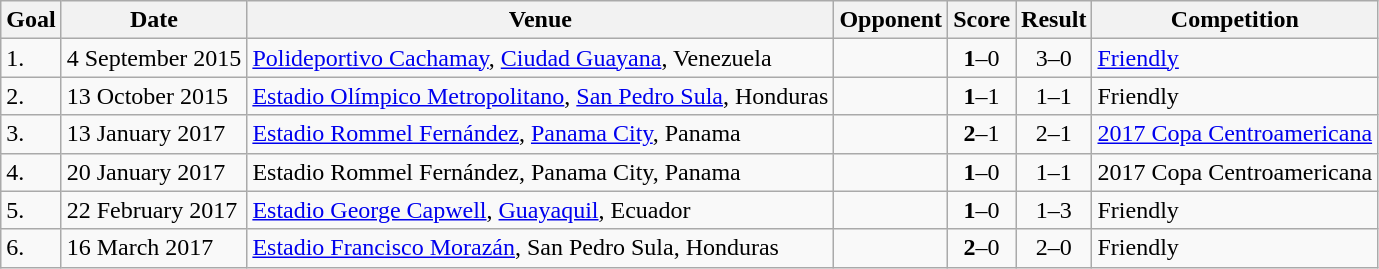<table class="wikitable plainrowheaders sortable">
<tr>
<th>Goal</th>
<th>Date</th>
<th>Venue</th>
<th>Opponent</th>
<th>Score</th>
<th>Result</th>
<th>Competition</th>
</tr>
<tr>
<td>1.</td>
<td>4 September 2015</td>
<td><a href='#'>Polideportivo Cachamay</a>, <a href='#'>Ciudad Guayana</a>, Venezuela</td>
<td></td>
<td align=center><strong>1</strong>–0</td>
<td align=center>3–0</td>
<td><a href='#'>Friendly</a></td>
</tr>
<tr>
<td>2.</td>
<td>13 October 2015</td>
<td><a href='#'>Estadio Olímpico Metropolitano</a>, <a href='#'>San Pedro Sula</a>, Honduras</td>
<td></td>
<td align=center><strong>1</strong>–1</td>
<td align=center>1–1</td>
<td>Friendly</td>
</tr>
<tr>
<td>3.</td>
<td>13 January 2017</td>
<td><a href='#'>Estadio Rommel Fernández</a>, <a href='#'>Panama City</a>, Panama</td>
<td></td>
<td align=center><strong>2</strong>–1</td>
<td align=center>2–1</td>
<td><a href='#'>2017 Copa Centroamericana</a></td>
</tr>
<tr>
<td>4.</td>
<td>20 January 2017</td>
<td>Estadio Rommel Fernández, Panama City, Panama</td>
<td></td>
<td align=center><strong>1</strong>–0</td>
<td align=center>1–1</td>
<td>2017 Copa Centroamericana</td>
</tr>
<tr>
<td>5.</td>
<td>22 February 2017</td>
<td><a href='#'>Estadio George Capwell</a>, <a href='#'>Guayaquil</a>, Ecuador</td>
<td></td>
<td align=center><strong>1</strong>–0</td>
<td align=center>1–3</td>
<td>Friendly</td>
</tr>
<tr>
<td>6.</td>
<td>16 March 2017</td>
<td><a href='#'>Estadio Francisco Morazán</a>, San Pedro Sula, Honduras</td>
<td></td>
<td align=center><strong>2</strong>–0</td>
<td align=center>2–0</td>
<td>Friendly</td>
</tr>
</table>
